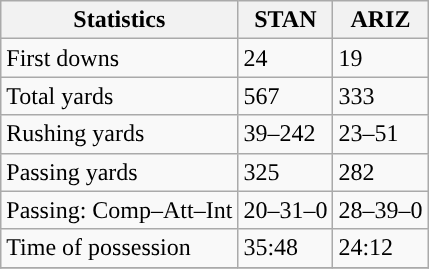<table class="wikitable" style="float: left;">
<tr>
<th>Statistics</th>
<th>STAN</th>
<th>ARIZ</th>
</tr>
<tr>
<td>First downs</td>
<td>24</td>
<td>19</td>
</tr>
<tr>
<td>Total yards</td>
<td>567</td>
<td>333</td>
</tr>
<tr>
<td>Rushing yards</td>
<td>39–242</td>
<td>23–51</td>
</tr>
<tr>
<td>Passing yards</td>
<td>325</td>
<td>282</td>
</tr>
<tr>
<td>Passing: Comp–Att–Int</td>
<td>20–31–0</td>
<td>28–39–0</td>
</tr>
<tr>
<td>Time of possession</td>
<td>35:48</td>
<td>24:12</td>
</tr>
<tr>
</tr>
</table>
